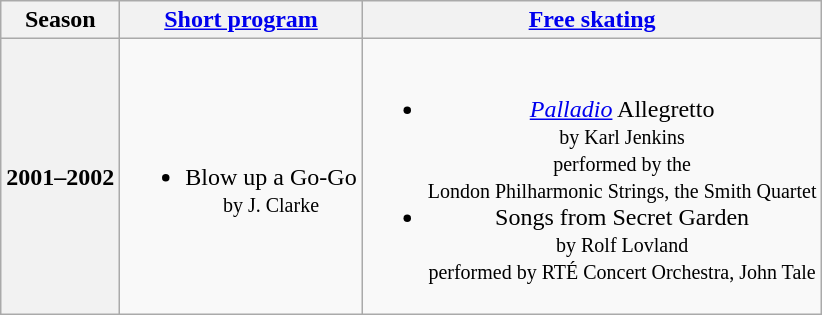<table class=wikitable style=text-align:center>
<tr>
<th>Season</th>
<th><a href='#'>Short program</a></th>
<th><a href='#'>Free skating</a></th>
</tr>
<tr>
<th>2001–2002 <br> </th>
<td><br><ul><li>Blow up a Go-Go <br><small> by J. Clarke </small></li></ul></td>
<td><br><ul><li><em><a href='#'>Palladio</a></em> Allegretto <br><small> by Karl Jenkins <br> performed by the <br> London Philharmonic Strings, the Smith Quartet </small></li><li>Songs from Secret Garden <br><small> by Rolf Lovland <br> performed by RTÉ Concert Orchestra, John Tale </small></li></ul></td>
</tr>
</table>
